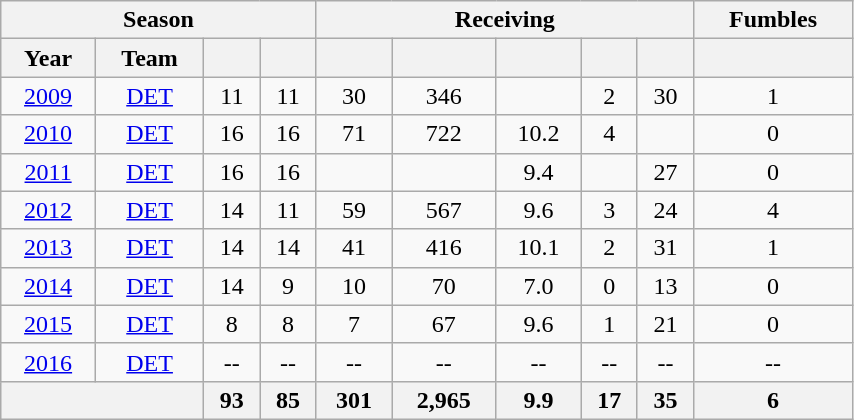<table class= "wikitable sortable" float="left" border="1" style="text-align:center; width:45%;">
<tr>
<th colspan=4>Season</th>
<th colspan=5>Receiving</th>
<th colspan=2>Fumbles</th>
</tr>
<tr>
<th>Year</th>
<th>Team</th>
<th></th>
<th></th>
<th></th>
<th></th>
<th></th>
<th></th>
<th></th>
<th></th>
</tr>
<tr>
<td><a href='#'>2009</a></td>
<td><a href='#'>DET</a></td>
<td>11</td>
<td>11</td>
<td>30</td>
<td>346</td>
<td></td>
<td>2</td>
<td>30</td>
<td>1</td>
</tr>
<tr>
<td><a href='#'>2010</a></td>
<td><a href='#'>DET</a></td>
<td>16</td>
<td>16</td>
<td>71</td>
<td>722</td>
<td>10.2</td>
<td>4</td>
<td></td>
<td>0</td>
</tr>
<tr>
<td><a href='#'>2011</a></td>
<td><a href='#'>DET</a></td>
<td>16</td>
<td>16</td>
<td></td>
<td></td>
<td>9.4</td>
<td></td>
<td>27</td>
<td>0</td>
</tr>
<tr>
<td><a href='#'>2012</a></td>
<td><a href='#'>DET</a></td>
<td>14</td>
<td>11</td>
<td>59</td>
<td>567</td>
<td>9.6</td>
<td>3</td>
<td>24</td>
<td>4</td>
</tr>
<tr>
<td><a href='#'>2013</a></td>
<td><a href='#'>DET</a></td>
<td>14</td>
<td>14</td>
<td>41</td>
<td>416</td>
<td>10.1</td>
<td>2</td>
<td>31</td>
<td>1</td>
</tr>
<tr>
<td><a href='#'>2014</a></td>
<td><a href='#'>DET</a></td>
<td>14</td>
<td>9</td>
<td>10</td>
<td>70</td>
<td>7.0</td>
<td>0</td>
<td>13</td>
<td>0</td>
</tr>
<tr>
<td><a href='#'>2015</a></td>
<td><a href='#'>DET</a></td>
<td>8</td>
<td>8</td>
<td>7</td>
<td>67</td>
<td>9.6</td>
<td>1</td>
<td>21</td>
<td>0</td>
</tr>
<tr>
<td><a href='#'>2016</a></td>
<td><a href='#'>DET</a></td>
<td>--</td>
<td>--</td>
<td>--</td>
<td>--</td>
<td>--</td>
<td>--</td>
<td>--</td>
<td>--</td>
</tr>
<tr class="sortbottom" style="background:#eee;">
<th colspan="2"></th>
<th>93</th>
<th>85</th>
<th>301</th>
<th>2,965</th>
<th>9.9</th>
<th>17</th>
<th>35</th>
<th>6</th>
</tr>
</table>
